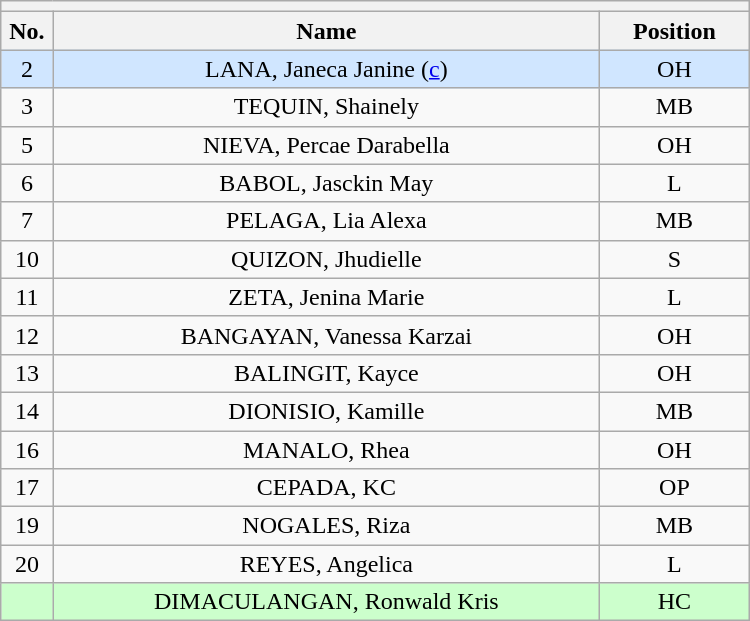<table class="wikitable mw-collapsible mw-collapsed" style="text-align:center; width:500px; border:none">
<tr>
<th style="text-align:center" colspan="3"></th>
</tr>
<tr>
<th style="width:7%">No.</th>
<th>Name</th>
<th style="width:20%">Position</th>
</tr>
<tr bgcolor=#D0E6FF>
<td>2</td>
<td>LANA, Janeca Janine (<a href='#'>c</a>)</td>
<td>OH</td>
</tr>
<tr>
<td>3</td>
<td>TEQUIN, Shainely</td>
<td>MB</td>
</tr>
<tr>
<td>5</td>
<td>NIEVA, Percae Darabella</td>
<td>OH</td>
</tr>
<tr>
<td>6</td>
<td>BABOL, Jasckin May</td>
<td>L</td>
</tr>
<tr>
<td>7</td>
<td>PELAGA, Lia Alexa</td>
<td>MB</td>
</tr>
<tr>
<td>10</td>
<td>QUIZON, Jhudielle</td>
<td>S</td>
</tr>
<tr>
<td>11</td>
<td>ZETA, Jenina Marie</td>
<td>L</td>
</tr>
<tr>
<td>12</td>
<td>BANGAYAN, Vanessa Karzai</td>
<td>OH</td>
</tr>
<tr>
<td>13</td>
<td>BALINGIT, Kayce</td>
<td>OH</td>
</tr>
<tr>
<td>14</td>
<td>DIONISIO, Kamille</td>
<td>MB</td>
</tr>
<tr>
<td>16</td>
<td>MANALO, Rhea</td>
<td>OH</td>
</tr>
<tr>
<td>17</td>
<td>CEPADA, KC</td>
<td>OP</td>
</tr>
<tr>
<td>19</td>
<td>NOGALES, Riza</td>
<td>MB</td>
</tr>
<tr>
<td>20</td>
<td>REYES, Angelica</td>
<td>L</td>
</tr>
<tr bgcolor=#CCFFCC>
<td></td>
<td>DIMACULANGAN, Ronwald Kris</td>
<td>HC</td>
</tr>
</table>
